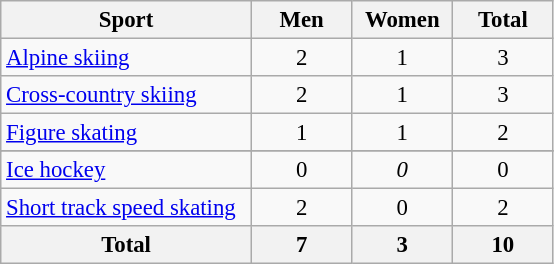<table class="wikitable" style="text-align:center; font-size: 95%">
<tr>
<th width=160>Sport</th>
<th width=60>Men</th>
<th width=60>Women</th>
<th width=60>Total</th>
</tr>
<tr>
<td align=left><a href='#'>Alpine skiing</a></td>
<td>2</td>
<td>1</td>
<td>3</td>
</tr>
<tr>
<td align=left><a href='#'>Cross-country skiing</a></td>
<td>2</td>
<td>1</td>
<td>3</td>
</tr>
<tr>
<td align=left><a href='#'>Figure skating</a></td>
<td>1</td>
<td>1</td>
<td>2</td>
</tr>
<tr>
</tr>
<tr>
<td align=left><a href='#'>Ice hockey</a></td>
<td>0</td>
<td><em>0</em></td>
<td>0</td>
</tr>
<tr>
<td align=left><a href='#'>Short track speed skating</a></td>
<td>2</td>
<td>0</td>
<td>2</td>
</tr>
<tr>
<th>Total</th>
<th>7</th>
<th>3</th>
<th>10</th>
</tr>
</table>
